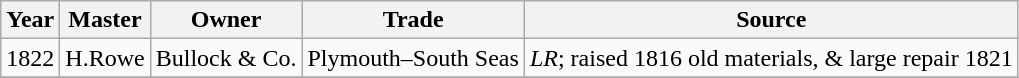<table class=" wikitable">
<tr>
<th>Year</th>
<th>Master</th>
<th>Owner</th>
<th>Trade</th>
<th>Source</th>
</tr>
<tr>
<td>1822</td>
<td>H.Rowe</td>
<td>Bullock & Co.</td>
<td>Plymouth–South Seas</td>
<td><em>LR</em>; raised 1816 old materials, & large repair 1821</td>
</tr>
<tr>
</tr>
</table>
